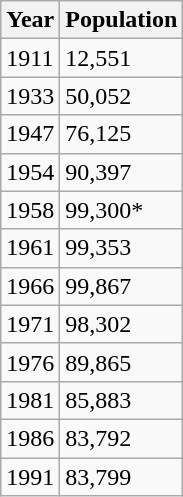<table class="wikitable">
<tr>
<th>Year</th>
<th>Population</th>
</tr>
<tr>
<td>1911</td>
<td>12,551</td>
</tr>
<tr>
<td>1933</td>
<td>50,052</td>
</tr>
<tr>
<td>1947</td>
<td>76,125</td>
</tr>
<tr>
<td>1954</td>
<td>90,397</td>
</tr>
<tr>
<td>1958</td>
<td>99,300*</td>
</tr>
<tr>
<td>1961</td>
<td>99,353</td>
</tr>
<tr>
<td>1966</td>
<td>99,867</td>
</tr>
<tr>
<td>1971</td>
<td>98,302</td>
</tr>
<tr>
<td>1976</td>
<td>89,865</td>
</tr>
<tr>
<td>1981</td>
<td>85,883</td>
</tr>
<tr>
<td>1986</td>
<td>83,792</td>
</tr>
<tr>
<td>1991</td>
<td>83,799</td>
</tr>
</table>
